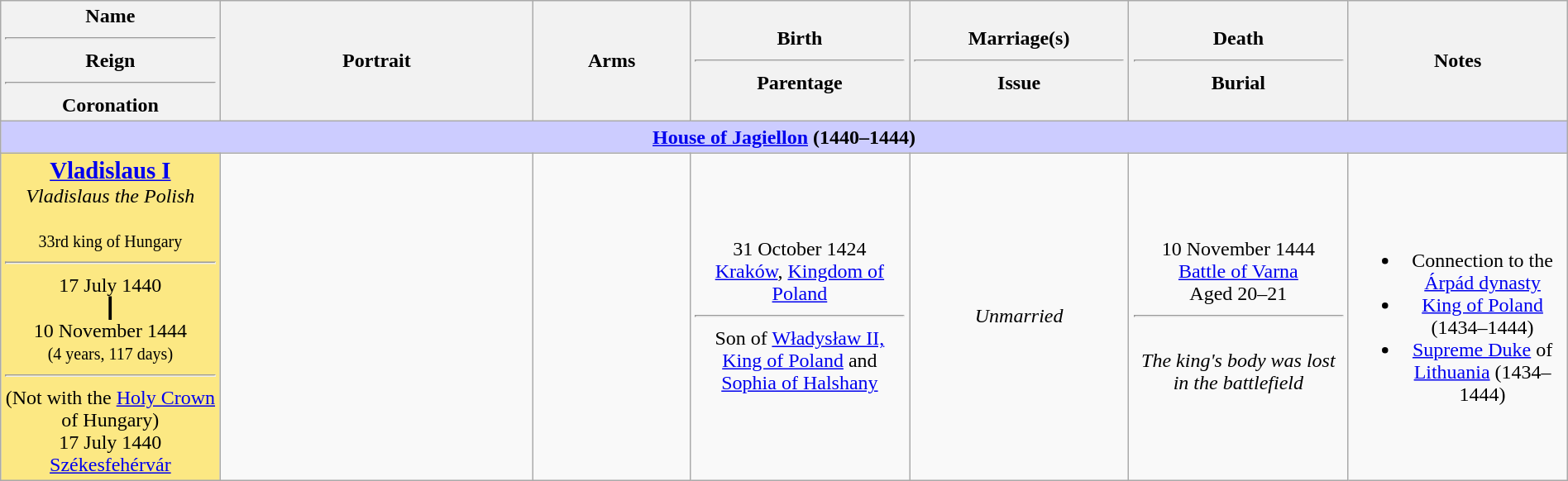<table style="text-align:Center; width:100%" class="wikitable">
<tr>
<th width="14%">Name<hr>Reign<hr>Coronation</th>
<th width="20%">Portrait</th>
<th width="10%">Arms</th>
<th width="14%">Birth<hr>Parentage</th>
<th width="14%">Marriage(s)<hr>Issue</th>
<th width="14%">Death<hr>Burial</th>
<th width="14%">Notes</th>
</tr>
<tr>
<th colspan="7" style="background:#ccccff"><a href='#'>House of Jagiellon</a> (1440–1444)</th>
</tr>
<tr>
<td style="background:#FCE883"><strong><a href='#'><big>Vladislaus I</big></a></strong><br><em>Vladislaus the Polish</em><br><small></small><br><small>33rd king of Hungary</small><hr>17 July 1440<br>┃<br>10 November 1444<br><small>(4 years, 117 days)</small><hr>(Not with the <a href='#'>Holy Crown</a> of Hungary)<br>17 July 1440<br><a href='#'>Székesfehérvár</a></td>
<td></td>
<td></td>
<td>31 October 1424<br><a href='#'>Kraków</a>, <a href='#'>Kingdom of Poland</a><hr>Son of <a href='#'>Władysław II, King of Poland</a> and <a href='#'>Sophia of Halshany</a></td>
<td><em>Unmarried</em></td>
<td>10 November 1444<br><a href='#'>Battle of Varna</a><br>Aged 20–21<hr><br><em>The king's body was lost in the battlefield</em></td>
<td><br><ul><li>Connection to the <a href='#'>Árpád dynasty</a></li><li><a href='#'>King of Poland</a> (1434–1444)</li><li><a href='#'>Supreme Duke</a> of <a href='#'>Lithuania</a> (1434–1444)</li></ul></td>
</tr>
</table>
